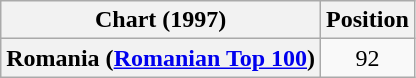<table class="wikitable plainrowheaders" style="text-align:center">
<tr>
<th>Chart (1997)</th>
<th>Position</th>
</tr>
<tr>
<th scope="row">Romania (<a href='#'>Romanian Top 100</a>)</th>
<td>92</td>
</tr>
</table>
